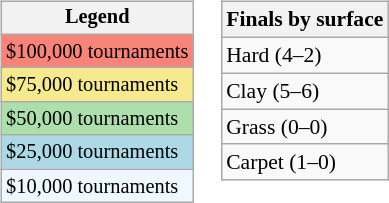<table>
<tr valign=top>
<td><br><table class=wikitable style="font-size:85%">
<tr>
<th>Legend</th>
</tr>
<tr style="background:#f88379;">
<td>$100,000 tournaments</td>
</tr>
<tr style="background:#f7e98e;">
<td>$75,000 tournaments</td>
</tr>
<tr style="background:#addfad;">
<td>$50,000 tournaments</td>
</tr>
<tr style="background:lightblue;">
<td>$25,000 tournaments</td>
</tr>
<tr style="background:#f0f8ff;">
<td>$10,000 tournaments</td>
</tr>
</table>
</td>
<td><br><table class=wikitable style="font-size:90%">
<tr>
<th>Finals by surface</th>
</tr>
<tr>
<td>Hard (4–2)</td>
</tr>
<tr>
<td>Clay (5–6)</td>
</tr>
<tr>
<td>Grass (0–0)</td>
</tr>
<tr>
<td>Carpet (1–0)</td>
</tr>
</table>
</td>
</tr>
</table>
